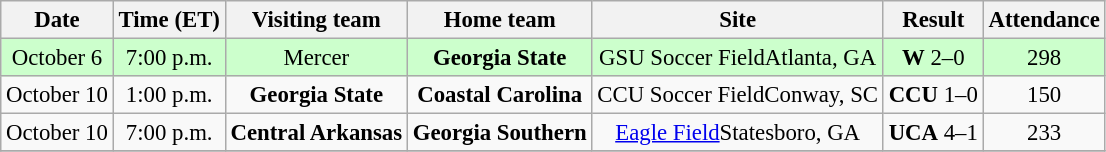<table class="wikitable" style="font-size:95%; text-align: center;">
<tr>
<th>Date</th>
<th>Time (ET)</th>
<th>Visiting team</th>
<th>Home team</th>
<th>Site</th>
<th>Result</th>
<th>Attendance</th>
</tr>
<tr style="background:#cfc;">
<td>October 6</td>
<td>7:00 p.m.</td>
<td>Mercer</td>
<td><strong>Georgia State</strong></td>
<td>GSU Soccer FieldAtlanta, GA</td>
<td><strong>W</strong> 2–0</td>
<td>298</td>
</tr>
<tr>
<td>October 10</td>
<td>1:00 p.m.</td>
<td><strong>Georgia State</strong></td>
<td><strong>Coastal Carolina</strong></td>
<td>CCU Soccer FieldConway, SC</td>
<td><strong>CCU</strong> 1–0</td>
<td>150</td>
</tr>
<tr>
<td>October 10</td>
<td>7:00 p.m.</td>
<td><strong>Central Arkansas</strong></td>
<td><strong>Georgia Southern</strong></td>
<td><a href='#'>Eagle Field</a>Statesboro, GA</td>
<td><strong>UCA</strong> 4–1</td>
<td>233</td>
</tr>
<tr>
</tr>
</table>
